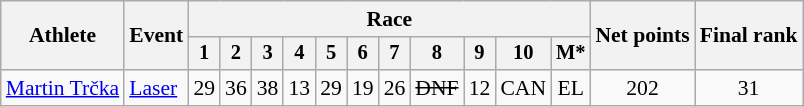<table class="wikitable" style="font-size:90%">
<tr>
<th rowspan=2>Athlete</th>
<th rowspan=2>Event</th>
<th colspan=11>Race</th>
<th rowspan=2>Net points</th>
<th rowspan=2>Final rank</th>
</tr>
<tr style="font-size:95%">
<th>1</th>
<th>2</th>
<th>3</th>
<th>4</th>
<th>5</th>
<th>6</th>
<th>7</th>
<th>8</th>
<th>9</th>
<th>10</th>
<th>M*</th>
</tr>
<tr align=center>
<td align=left><a href='#'>Martin Trčka</a></td>
<td align=left><a href='#'>Laser</a></td>
<td>29</td>
<td>36</td>
<td>38</td>
<td>13</td>
<td>29</td>
<td>19</td>
<td>26</td>
<td><s>DNF</s></td>
<td>12</td>
<td>CAN</td>
<td>EL</td>
<td>202</td>
<td>31</td>
</tr>
</table>
